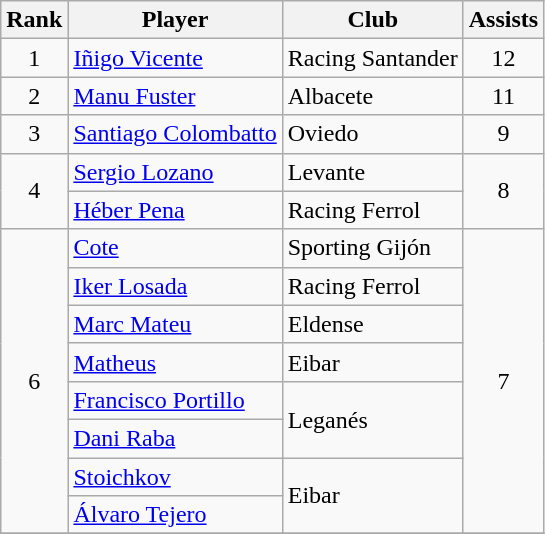<table class="wikitable" style="text-align:center">
<tr>
<th>Rank</th>
<th>Player</th>
<th>Club</th>
<th>Assists</th>
</tr>
<tr>
<td>1</td>
<td align="left"> <a href='#'>Iñigo Vicente</a></td>
<td align="left">Racing Santander</td>
<td>12</td>
</tr>
<tr>
<td>2</td>
<td align="left"> <a href='#'>Manu Fuster</a></td>
<td align="left">Albacete</td>
<td>11</td>
</tr>
<tr>
<td>3</td>
<td align="left"> <a href='#'>Santiago Colombatto</a></td>
<td align="left">Oviedo</td>
<td>9</td>
</tr>
<tr>
<td rowspan=2>4</td>
<td align="left"> <a href='#'>Sergio Lozano</a></td>
<td align="left">Levante</td>
<td rowspan=2>8</td>
</tr>
<tr>
<td align="left"> <a href='#'>Héber Pena</a></td>
<td align="left">Racing Ferrol</td>
</tr>
<tr>
<td rowspan=8>6</td>
<td align="left"> <a href='#'>Cote</a></td>
<td align="left">Sporting Gijón</td>
<td rowspan=8>7</td>
</tr>
<tr>
<td align="left"> <a href='#'>Iker Losada</a></td>
<td align="left">Racing Ferrol</td>
</tr>
<tr>
<td align="left"> <a href='#'>Marc Mateu</a></td>
<td align="left">Eldense</td>
</tr>
<tr>
<td align="left"> <a href='#'>Matheus</a></td>
<td align="left">Eibar</td>
</tr>
<tr>
<td align="left"> <a href='#'>Francisco Portillo</a></td>
<td rowspan=2 align="left">Leganés</td>
</tr>
<tr>
<td align="left"> <a href='#'>Dani Raba</a></td>
</tr>
<tr>
<td align="left"> <a href='#'>Stoichkov</a></td>
<td rowspan=2 align="left">Eibar</td>
</tr>
<tr>
<td align="left"> <a href='#'>Álvaro Tejero</a></td>
</tr>
<tr>
</tr>
</table>
